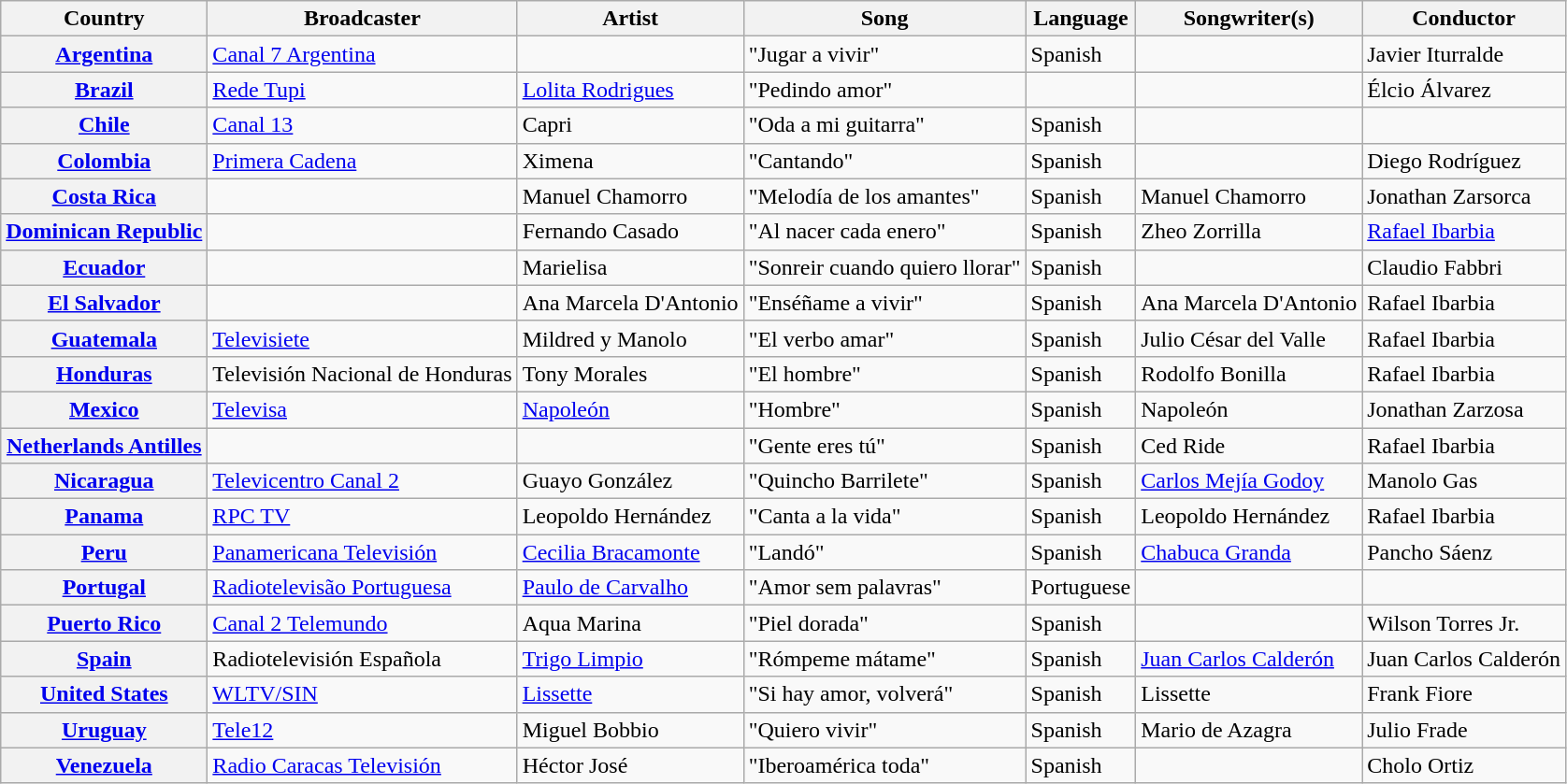<table class="wikitable plainrowheaders">
<tr>
<th scope="col">Country</th>
<th scope="col">Broadcaster</th>
<th scope="col">Artist</th>
<th scope="col">Song</th>
<th scope="col">Language</th>
<th scope="col">Songwriter(s)</th>
<th scope="col">Conductor</th>
</tr>
<tr>
<th scope="row"> <a href='#'>Argentina</a></th>
<td><a href='#'>Canal 7 Argentina</a></td>
<td></td>
<td>"Jugar a vivir"</td>
<td>Spanish</td>
<td></td>
<td>Javier Iturralde</td>
</tr>
<tr>
<th scope="row"> <a href='#'>Brazil</a></th>
<td><a href='#'>Rede Tupi</a></td>
<td><a href='#'>Lolita Rodrigues</a></td>
<td>"Pedindo amor"</td>
<td></td>
<td></td>
<td>Élcio Álvarez</td>
</tr>
<tr>
<th scope="row"> <a href='#'>Chile</a></th>
<td><a href='#'>Canal 13</a></td>
<td>Capri</td>
<td>"Oda a mi guitarra"</td>
<td>Spanish</td>
<td></td>
<td></td>
</tr>
<tr>
<th scope="row"> <a href='#'>Colombia</a></th>
<td><a href='#'>Primera Cadena</a></td>
<td>Ximena</td>
<td>"Cantando"</td>
<td>Spanish</td>
<td></td>
<td>Diego Rodríguez</td>
</tr>
<tr>
<th scope="row"> <a href='#'>Costa Rica</a></th>
<td></td>
<td>Manuel Chamorro</td>
<td>"Melodía de los amantes"</td>
<td>Spanish</td>
<td>Manuel Chamorro</td>
<td>Jonathan Zarsorca</td>
</tr>
<tr>
<th scope="row"> <a href='#'>Dominican Republic</a></th>
<td></td>
<td>Fernando Casado</td>
<td>"Al nacer cada enero"</td>
<td>Spanish</td>
<td>Zheo Zorrilla</td>
<td><a href='#'>Rafael Ibarbia</a></td>
</tr>
<tr>
<th scope="row"> <a href='#'>Ecuador</a></th>
<td></td>
<td>Marielisa</td>
<td>"Sonreir cuando quiero llorar"</td>
<td>Spanish</td>
<td></td>
<td>Claudio Fabbri</td>
</tr>
<tr>
<th scope="row"> <a href='#'>El Salvador</a></th>
<td></td>
<td>Ana Marcela D'Antonio</td>
<td>"Enséñame a vivir"</td>
<td>Spanish</td>
<td>Ana Marcela D'Antonio</td>
<td>Rafael Ibarbia</td>
</tr>
<tr>
<th scope="row"> <a href='#'>Guatemala</a></th>
<td><a href='#'>Televisiete</a></td>
<td>Mildred y Manolo</td>
<td>"El verbo amar"</td>
<td>Spanish</td>
<td>Julio César del Valle</td>
<td>Rafael Ibarbia</td>
</tr>
<tr>
<th scope="row"> <a href='#'>Honduras</a></th>
<td>Televisión Nacional de Honduras</td>
<td>Tony Morales</td>
<td>"El hombre"</td>
<td>Spanish</td>
<td>Rodolfo Bonilla</td>
<td>Rafael Ibarbia</td>
</tr>
<tr>
<th scope="row"> <a href='#'>Mexico</a></th>
<td><a href='#'>Televisa</a></td>
<td><a href='#'>Napoleón</a></td>
<td>"Hombre"</td>
<td>Spanish</td>
<td>Napoleón</td>
<td>Jonathan Zarzosa</td>
</tr>
<tr>
<th scope="row"> <a href='#'>Netherlands Antilles</a></th>
<td></td>
<td></td>
<td>"Gente eres tú"</td>
<td>Spanish</td>
<td>Ced Ride</td>
<td>Rafael Ibarbia</td>
</tr>
<tr>
<th scope="row"> <a href='#'>Nicaragua</a></th>
<td><a href='#'>Televicentro Canal 2</a></td>
<td>Guayo González</td>
<td>"Quincho Barrilete"</td>
<td>Spanish</td>
<td><a href='#'>Carlos Mejía Godoy</a></td>
<td>Manolo Gas</td>
</tr>
<tr>
<th scope="row"> <a href='#'>Panama</a></th>
<td><a href='#'>RPC TV</a></td>
<td>Leopoldo Hernández</td>
<td>"Canta a la vida"</td>
<td>Spanish</td>
<td>Leopoldo Hernández</td>
<td>Rafael Ibarbia</td>
</tr>
<tr>
<th scope="row"> <a href='#'>Peru</a></th>
<td><a href='#'>Panamericana Televisión</a></td>
<td><a href='#'>Cecilia Bracamonte</a></td>
<td>"Landó"</td>
<td>Spanish</td>
<td><a href='#'>Chabuca Granda</a></td>
<td>Pancho Sáenz</td>
</tr>
<tr>
<th scope="row"> <a href='#'>Portugal</a></th>
<td><a href='#'>Radiotelevisão Portuguesa</a></td>
<td><a href='#'>Paulo de Carvalho</a></td>
<td>"Amor sem palavras"</td>
<td>Portuguese</td>
<td></td>
<td></td>
</tr>
<tr>
<th scope="row"> <a href='#'>Puerto Rico</a></th>
<td><a href='#'>Canal 2 Telemundo</a></td>
<td>Aqua Marina</td>
<td>"Piel dorada"</td>
<td>Spanish</td>
<td></td>
<td>Wilson Torres Jr.</td>
</tr>
<tr>
<th scope="row"> <a href='#'>Spain</a></th>
<td>Radiotelevisión Española</td>
<td><a href='#'>Trigo Limpio</a></td>
<td>"Rómpeme mátame"</td>
<td>Spanish</td>
<td><a href='#'>Juan Carlos Calderón</a></td>
<td>Juan Carlos Calderón</td>
</tr>
<tr>
<th scope="row"> <a href='#'>United States</a></th>
<td><a href='#'>WLTV/SIN</a></td>
<td><a href='#'>Lissette</a></td>
<td>"Si hay amor, volverá"</td>
<td>Spanish</td>
<td>Lissette</td>
<td>Frank Fiore</td>
</tr>
<tr>
<th scope="row"> <a href='#'>Uruguay</a></th>
<td><a href='#'>Tele12</a></td>
<td>Miguel Bobbio</td>
<td>"Quiero vivir"</td>
<td>Spanish</td>
<td>Mario de Azagra</td>
<td>Julio Frade</td>
</tr>
<tr>
<th scope="row"> <a href='#'>Venezuela</a></th>
<td><a href='#'>Radio Caracas Televisión</a></td>
<td>Héctor José</td>
<td>"Iberoamérica toda"</td>
<td>Spanish</td>
<td></td>
<td>Cholo Ortiz</td>
</tr>
</table>
